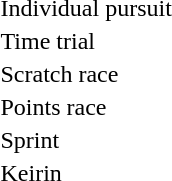<table>
<tr>
<td>Individual pursuit</td>
<td></td>
<td></td>
<td></td>
<td></td>
<td></td>
<td></td>
</tr>
<tr>
<td>Time trial</td>
<td></td>
<td></td>
<td></td>
<td></td>
<td></td>
<td></td>
</tr>
<tr>
<td>Scratch race</td>
<td></td>
<td></td>
<td></td>
<td></td>
<td></td>
<td></td>
</tr>
<tr>
<td>Points race</td>
<td></td>
<td></td>
<td></td>
<td></td>
<td></td>
<td></td>
</tr>
<tr>
<td>Sprint</td>
<td></td>
<td></td>
<td></td>
<td></td>
<td></td>
<td></td>
</tr>
<tr>
<td>Keirin</td>
<td></td>
<td></td>
<td></td>
<td></td>
<td></td>
<td></td>
</tr>
</table>
